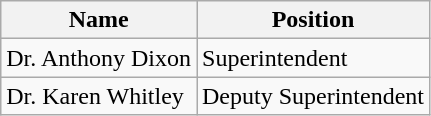<table class="wikitable">
<tr>
<th>Name</th>
<th>Position</th>
</tr>
<tr>
<td>Dr. Anthony Dixon</td>
<td>Superintendent</td>
</tr>
<tr>
<td>Dr. Karen Whitley</td>
<td>Deputy Superintendent</td>
</tr>
</table>
